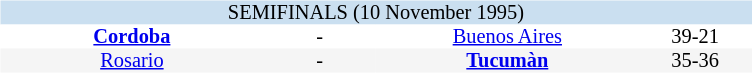<table table width=80%>
<tr>
<td width=50% valign="top"><br><table border=0 cellspacing=0 cellpadding=0 style="font-size: 85%; border-collapse: collapse;" width=100%>
<tr bgcolor="#CADFF0">
<td style="font-size:100%"; align="center" colspan="5">SEMIFINALS (10 November 1995)</td>
</tr>
<tr align=center bgcolor=#FFFFFF>
<td width=35%><strong><a href='#'>Cordoba</a></strong></td>
<td width=15%>-</td>
<td width=35%><a href='#'>Buenos Aires</a></td>
<td width=15%>39-21</td>
</tr>
<tr align=center bgcolor=#F5F5F5>
<td width=35%><a href='#'>Rosario</a></td>
<td width=15%>-</td>
<td width=35%><strong><a href='#'>Tucumàn</a></strong></td>
<td width=15%>35-36</td>
</tr>
</table>
</td>
<td width=50% valign="top"></td>
</tr>
</table>
